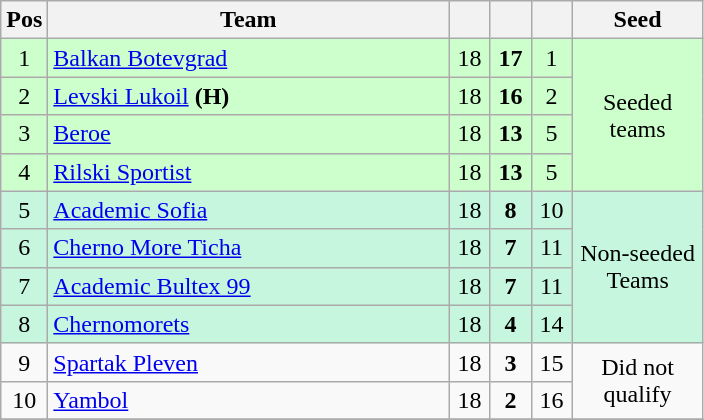<table class="wikitable" style="text-align: center;">
<tr>
<th width=15>Pos</th>
<th width=260>Team</th>
<th width=20></th>
<th width=20></th>
<th width=20></th>
<th width=80>Seed</th>
</tr>
<tr bgcolor="#cfc">
<td>1</td>
<td align="left"><a href='#'>Balkan Botevgrad</a></td>
<td>18</td>
<td><strong>17</strong></td>
<td>1</td>
<td rowspan=4>Seeded teams</td>
</tr>
<tr bgcolor="#cfc">
<td>2</td>
<td align="left"><a href='#'>Levski Lukoil</a> <strong>(H)</strong></td>
<td>18</td>
<td><strong>16</strong></td>
<td>2</td>
</tr>
<tr bgcolor="#cfc">
<td>3</td>
<td align="left"><a href='#'>Beroe</a></td>
<td>18</td>
<td><strong>13</strong></td>
<td>5</td>
</tr>
<tr bgcolor="#cfc">
<td>4</td>
<td align="left"><a href='#'>Rilski Sportist</a></td>
<td>18</td>
<td><strong>13</strong></td>
<td>5</td>
</tr>
<tr bgcolor="#c6f7de">
<td>5</td>
<td align="left"><a href='#'>Academic Sofia</a></td>
<td>18</td>
<td><strong>8</strong></td>
<td>10</td>
<td rowspan=4>Non-seeded Teams</td>
</tr>
<tr bgcolor="#c6f7de">
<td>6</td>
<td align="left"><a href='#'>Cherno More Ticha</a></td>
<td>18</td>
<td><strong>7</strong></td>
<td>11</td>
</tr>
<tr bgcolor="#c6f7de">
<td>7</td>
<td align="left"><a href='#'>Academic Bultex 99</a></td>
<td>18</td>
<td><strong>7</strong></td>
<td>11</td>
</tr>
<tr bgcolor="#c6f7de ">
<td>8</td>
<td align="left"><a href='#'>Chernomorets</a></td>
<td>18</td>
<td><strong>4</strong></td>
<td>14</td>
</tr>
<tr>
<td>9</td>
<td align="left"><a href='#'>Spartak Pleven</a></td>
<td>18</td>
<td><strong>3</strong></td>
<td>15</td>
<td rowspan=2>Did not qualify</td>
</tr>
<tr>
<td>10</td>
<td align="left"><a href='#'>Yambol</a></td>
<td>18</td>
<td><strong>2</strong></td>
<td>16</td>
</tr>
<tr>
</tr>
</table>
